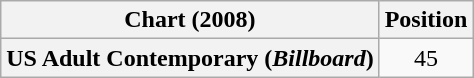<table class="wikitable plainrowheaders" style="text-align:center">
<tr>
<th>Chart (2008)</th>
<th>Position</th>
</tr>
<tr>
<th scope="row">US Adult Contemporary (<em>Billboard</em>)</th>
<td>45</td>
</tr>
</table>
